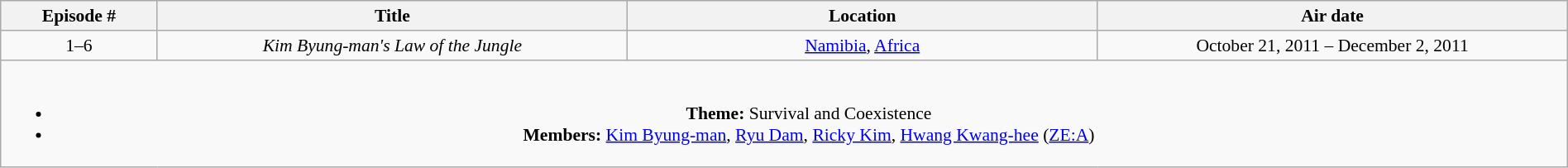<table class="wikitable" style="text-align:center; font-size:90%; width:100%;">
<tr>
<th width="10%">Episode #</th>
<th width="30%">Title</th>
<th width="30%">Location</th>
<th width="30%">Air date</th>
</tr>
<tr>
<td>1–6</td>
<td><em>Kim Byung-man's Law of the Jungle</em></td>
<td><a href='#'>Namibia</a>, <a href='#'>Africa</a></td>
<td>October 21, 2011 – December 2, 2011</td>
</tr>
<tr>
<td colspan="4"><br><ul><li><strong>Theme:</strong> Survival and Coexistence</li><li><strong>Members:</strong> <a href='#'>Kim Byung-man</a>, <a href='#'>Ryu Dam</a>, <a href='#'>Ricky Kim</a>, <a href='#'>Hwang Kwang-hee</a> (<a href='#'>ZE:A</a>)</li></ul></td>
</tr>
</table>
